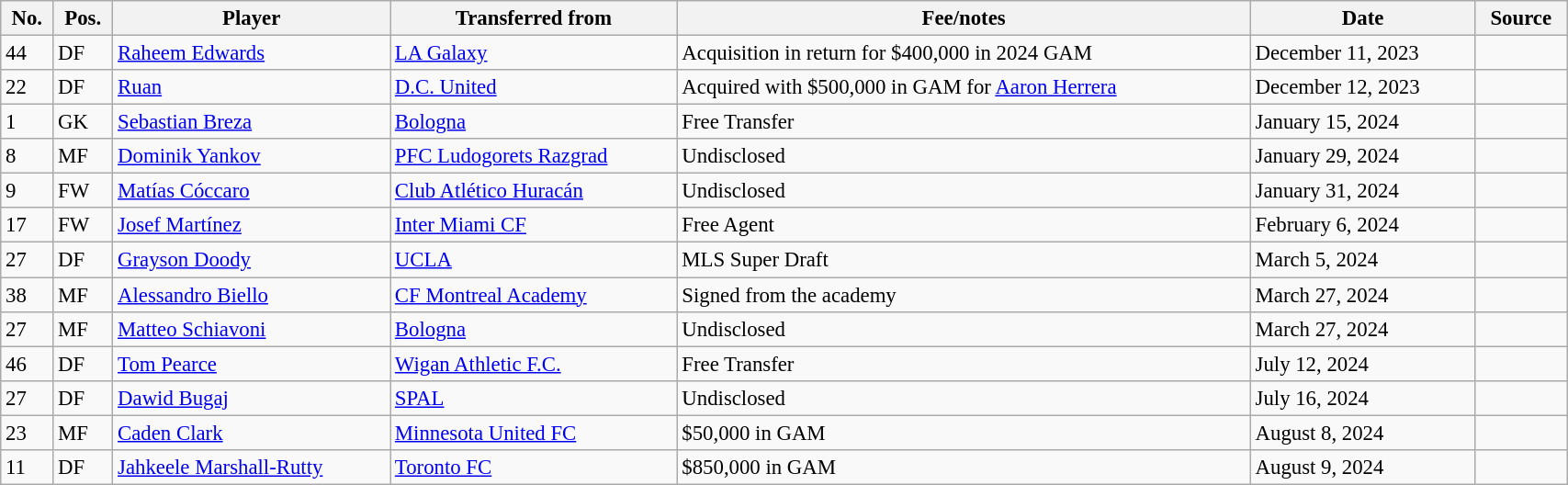<table class="wikitable sortable" style="width:90%; text-align:center; font-size:95%; text-align:left;">
<tr>
<th>No.</th>
<th>Pos.</th>
<th>Player</th>
<th>Transferred from</th>
<th>Fee/notes</th>
<th>Date</th>
<th>Source</th>
</tr>
<tr>
<td>44</td>
<td>DF</td>
<td> <a href='#'>Raheem Edwards</a></td>
<td> <a href='#'>LA Galaxy</a></td>
<td>Acquisition in return for $400,000 in 2024 GAM</td>
<td>December 11, 2023</td>
<td></td>
</tr>
<tr>
<td>22</td>
<td>DF</td>
<td> <a href='#'>Ruan</a></td>
<td> <a href='#'>D.C. United</a></td>
<td>Acquired with $500,000 in GAM for <a href='#'>Aaron Herrera</a></td>
<td>December 12, 2023</td>
<td></td>
</tr>
<tr>
<td>1</td>
<td>GK</td>
<td> <a href='#'>Sebastian Breza</a></td>
<td> <a href='#'>Bologna</a></td>
<td>Free Transfer</td>
<td>January 15, 2024</td>
<td></td>
</tr>
<tr>
<td>8</td>
<td>MF</td>
<td> <a href='#'>Dominik Yankov</a></td>
<td> <a href='#'>PFC Ludogorets Razgrad</a></td>
<td>Undisclosed</td>
<td>January 29, 2024</td>
<td></td>
</tr>
<tr>
<td>9</td>
<td>FW</td>
<td> <a href='#'>Matías Cóccaro</a></td>
<td> <a href='#'>Club Atlético Huracán</a></td>
<td>Undisclosed</td>
<td>January 31, 2024</td>
<td></td>
</tr>
<tr>
<td>17</td>
<td>FW</td>
<td> <a href='#'>Josef Martínez</a></td>
<td> <a href='#'>Inter Miami CF</a></td>
<td>Free Agent</td>
<td>February 6, 2024</td>
<td></td>
</tr>
<tr>
<td>27</td>
<td>DF</td>
<td> <a href='#'>Grayson Doody</a></td>
<td> <a href='#'>UCLA</a></td>
<td>MLS Super Draft</td>
<td>March 5, 2024</td>
<td></td>
</tr>
<tr>
<td>38</td>
<td>MF</td>
<td> <a href='#'>Alessandro Biello</a></td>
<td> <a href='#'>CF Montreal Academy</a></td>
<td>Signed from the academy</td>
<td>March 27, 2024</td>
<td></td>
</tr>
<tr>
<td>27</td>
<td>MF</td>
<td> <a href='#'>Matteo Schiavoni</a></td>
<td> <a href='#'>Bologna</a></td>
<td>Undisclosed</td>
<td>March 27, 2024</td>
<td></td>
</tr>
<tr>
<td>46</td>
<td>DF</td>
<td> <a href='#'>Tom Pearce</a></td>
<td> <a href='#'>Wigan Athletic F.C.</a></td>
<td>Free Transfer</td>
<td>July 12, 2024</td>
<td></td>
</tr>
<tr>
<td>27</td>
<td>DF</td>
<td> <a href='#'>Dawid Bugaj</a></td>
<td> <a href='#'>SPAL</a></td>
<td>Undisclosed</td>
<td>July 16, 2024</td>
<td></td>
</tr>
<tr>
<td>23</td>
<td>MF</td>
<td> <a href='#'>Caden Clark</a></td>
<td> <a href='#'>Minnesota United FC</a></td>
<td>$50,000 in GAM</td>
<td>August 8, 2024</td>
<td></td>
</tr>
<tr>
<td>11</td>
<td>DF</td>
<td> <a href='#'>Jahkeele Marshall-Rutty</a></td>
<td> <a href='#'>Toronto FC</a></td>
<td>$850,000 in GAM</td>
<td>August 9, 2024</td>
<td></td>
</tr>
</table>
